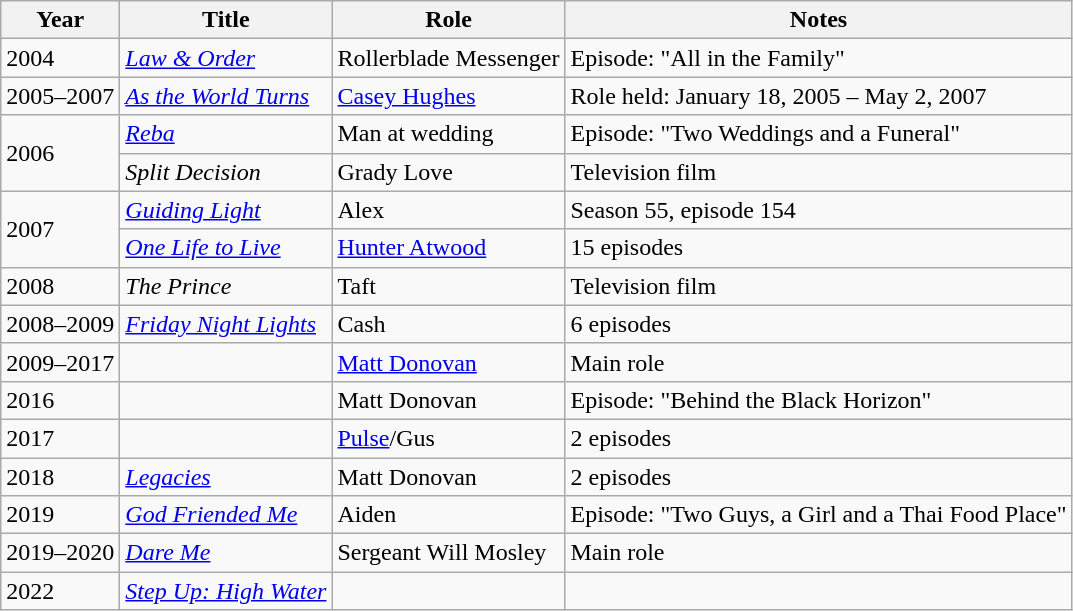<table class="wikitable sortable">
<tr>
<th>Year</th>
<th>Title</th>
<th>Role</th>
<th class="unsortable">Notes</th>
</tr>
<tr>
<td>2004</td>
<td><em><a href='#'>Law & Order</a></em></td>
<td>Rollerblade Messenger</td>
<td>Episode: "All in the Family"</td>
</tr>
<tr>
<td>2005–2007</td>
<td><em><a href='#'>As the World Turns</a></em></td>
<td><a href='#'>Casey Hughes</a></td>
<td>Role held: January 18, 2005 – May 2, 2007</td>
</tr>
<tr>
<td rowspan="2">2006</td>
<td><em><a href='#'>Reba</a></em></td>
<td>Man at wedding</td>
<td>Episode: "Two Weddings and a Funeral"</td>
</tr>
<tr>
<td><em>Split Decision</em></td>
<td>Grady Love</td>
<td>Television film</td>
</tr>
<tr>
<td rowspan="2">2007</td>
<td><em><a href='#'>Guiding Light</a></em></td>
<td>Alex</td>
<td>Season 55, episode 154</td>
</tr>
<tr>
<td><em><a href='#'>One Life to Live</a></em></td>
<td><a href='#'>Hunter Atwood</a></td>
<td>15 episodes</td>
</tr>
<tr>
<td>2008</td>
<td><em>The Prince</em></td>
<td>Taft</td>
<td>Television film</td>
</tr>
<tr>
<td>2008–2009</td>
<td><em><a href='#'>Friday Night Lights</a></em></td>
<td>Cash</td>
<td>6 episodes</td>
</tr>
<tr>
<td>2009–2017</td>
<td><em></em></td>
<td><a href='#'>Matt Donovan</a></td>
<td>Main role</td>
</tr>
<tr>
<td>2016</td>
<td><em></em></td>
<td>Matt Donovan</td>
<td>Episode: "Behind the Black Horizon"</td>
</tr>
<tr>
<td>2017</td>
<td><em></em></td>
<td><a href='#'>Pulse</a>/Gus</td>
<td>2 episodes</td>
</tr>
<tr>
<td>2018</td>
<td><em><a href='#'>Legacies</a></em></td>
<td>Matt Donovan</td>
<td>2 episodes</td>
</tr>
<tr>
<td>2019</td>
<td><em><a href='#'>God Friended Me</a></em></td>
<td>Aiden</td>
<td>Episode: "Two Guys, a Girl and a Thai Food Place"</td>
</tr>
<tr>
<td>2019–2020</td>
<td><em><a href='#'>Dare Me</a></em></td>
<td>Sergeant Will Mosley</td>
<td>Main role</td>
</tr>
<tr>
<td>2022</td>
<td><em><a href='#'>Step Up: High Water</a></em></td>
<td></td>
<td></td>
</tr>
</table>
